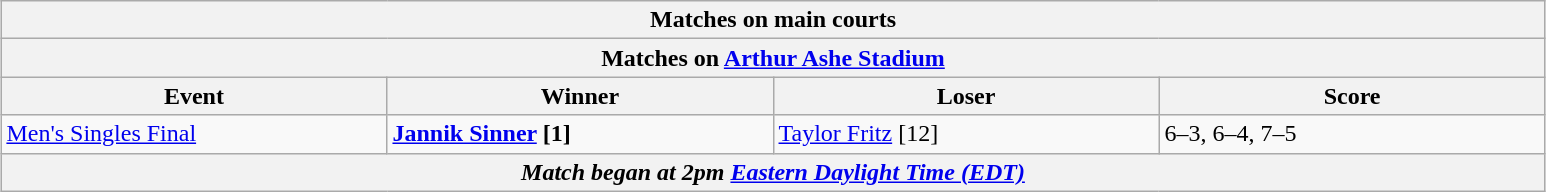<table class="wikitable" style="margin:auto;">
<tr>
<th colspan="4" style="white-space:nowrap;">Matches on main courts</th>
</tr>
<tr>
<th colspan="4"><strong>Matches on <a href='#'>Arthur Ashe Stadium</a></strong></th>
</tr>
<tr>
<th width="250">Event</th>
<th width="250">Winner</th>
<th width="250">Loser</th>
<th width="250">Score</th>
</tr>
<tr>
<td><a href='#'>Men's Singles Final</a></td>
<td><strong> <a href='#'>Jannik Sinner</a> [1]</strong></td>
<td> <a href='#'>Taylor Fritz</a> [12]</td>
<td>6–3, 6–4, 7–5</td>
</tr>
<tr>
<th colspan="4"><em>Match began at 2pm <a href='#'>Eastern Daylight Time (EDT)</a></em></th>
</tr>
</table>
